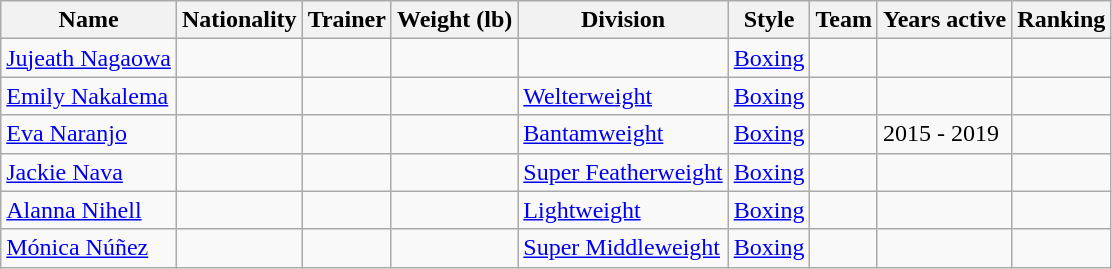<table class="wikitable sortable">
<tr>
<th><strong>Name</strong></th>
<th><strong>Nationality</strong></th>
<th><strong>Trainer</strong></th>
<th><strong>Weight (lb)</strong></th>
<th><strong>Division</strong></th>
<th><strong>Style</strong></th>
<th><strong>Team</strong></th>
<th><strong>Years active</strong></th>
<th><strong>Ranking</strong></th>
</tr>
<tr>
<td><a href='#'>Jujeath Nagaowa</a></td>
<td></td>
<td></td>
<td></td>
<td></td>
<td><a href='#'>Boxing</a></td>
<td></td>
<td></td>
<td></td>
</tr>
<tr>
<td><a href='#'>Emily Nakalema</a></td>
<td></td>
<td></td>
<td></td>
<td><a href='#'>Welterweight</a></td>
<td><a href='#'>Boxing</a></td>
<td></td>
<td></td>
<td></td>
</tr>
<tr>
<td><a href='#'>Eva Naranjo</a></td>
<td></td>
<td></td>
<td></td>
<td><a href='#'>Bantamweight</a></td>
<td><a href='#'>Boxing</a></td>
<td></td>
<td>2015 - 2019</td>
<td></td>
</tr>
<tr>
<td><a href='#'>Jackie Nava</a></td>
<td></td>
<td></td>
<td></td>
<td><a href='#'>Super Featherweight</a></td>
<td><a href='#'>Boxing</a></td>
<td></td>
<td></td>
<td></td>
</tr>
<tr>
<td><a href='#'>Alanna Nihell</a></td>
<td></td>
<td></td>
<td></td>
<td><a href='#'>Lightweight</a></td>
<td><a href='#'>Boxing</a></td>
<td></td>
<td></td>
<td></td>
</tr>
<tr>
<td><a href='#'>Mónica Núñez</a></td>
<td></td>
<td></td>
<td></td>
<td><a href='#'>Super Middleweight</a></td>
<td><a href='#'>Boxing</a></td>
<td></td>
<td></td>
<td></td>
</tr>
</table>
